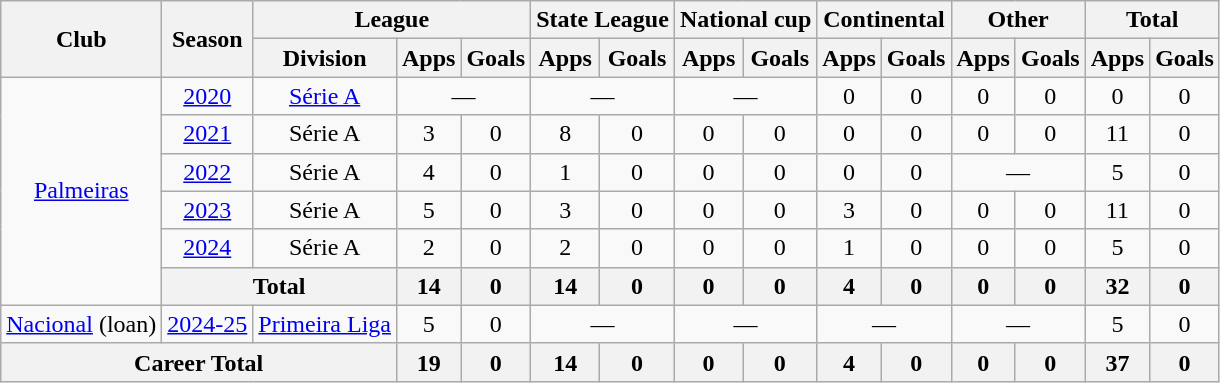<table class="wikitable" style="text-align: center;">
<tr>
<th rowspan="2">Club</th>
<th rowspan="2">Season</th>
<th colspan="3">League</th>
<th colspan="2">State League</th>
<th colspan="2">National cup</th>
<th colspan="2">Continental</th>
<th colspan="2">Other</th>
<th colspan="2">Total</th>
</tr>
<tr>
<th>Division</th>
<th>Apps</th>
<th>Goals</th>
<th>Apps</th>
<th>Goals</th>
<th>Apps</th>
<th>Goals</th>
<th>Apps</th>
<th>Goals</th>
<th>Apps</th>
<th>Goals</th>
<th>Apps</th>
<th>Goals</th>
</tr>
<tr>
<td rowspan="6"><a href='#'>Palmeiras</a></td>
<td><a href='#'>2020</a></td>
<td><a href='#'>Série A</a></td>
<td colspan="2">—</td>
<td colspan="2">—</td>
<td colspan="2">—</td>
<td>0</td>
<td>0</td>
<td>0</td>
<td>0</td>
<td>0</td>
<td>0</td>
</tr>
<tr>
<td><a href='#'>2021</a></td>
<td>Série A</td>
<td>3</td>
<td>0</td>
<td>8</td>
<td>0</td>
<td>0</td>
<td>0</td>
<td>0</td>
<td>0</td>
<td>0</td>
<td>0</td>
<td>11</td>
<td>0</td>
</tr>
<tr>
<td><a href='#'>2022</a></td>
<td>Série A</td>
<td>4</td>
<td>0</td>
<td>1</td>
<td>0</td>
<td>0</td>
<td>0</td>
<td>0</td>
<td>0</td>
<td colspan="2">—</td>
<td>5</td>
<td>0</td>
</tr>
<tr>
<td><a href='#'>2023</a></td>
<td>Série A</td>
<td>5</td>
<td>0</td>
<td>3</td>
<td>0</td>
<td>0</td>
<td>0</td>
<td>3</td>
<td>0</td>
<td>0</td>
<td>0</td>
<td>11</td>
<td>0</td>
</tr>
<tr>
<td><a href='#'>2024</a></td>
<td>Série A</td>
<td>2</td>
<td>0</td>
<td>2</td>
<td>0</td>
<td>0</td>
<td>0</td>
<td>1</td>
<td>0</td>
<td>0</td>
<td>0</td>
<td>5</td>
<td>0</td>
</tr>
<tr>
<th colspan="2">Total</th>
<th>14</th>
<th>0</th>
<th>14</th>
<th>0</th>
<th>0</th>
<th>0</th>
<th>4</th>
<th>0</th>
<th>0</th>
<th>0</th>
<th>32</th>
<th>0</th>
</tr>
<tr>
<td><a href='#'>Nacional</a> (loan)</td>
<td><a href='#'>2024-25</a></td>
<td><a href='#'>Primeira Liga</a></td>
<td>5</td>
<td>0</td>
<td colspan="2">—</td>
<td colspan="2">—</td>
<td colspan="2">—</td>
<td colspan="2">—</td>
<td>5</td>
<td>0</td>
</tr>
<tr>
<th colspan="3">Career Total</th>
<th>19</th>
<th>0</th>
<th>14</th>
<th>0</th>
<th>0</th>
<th>0</th>
<th>4</th>
<th>0</th>
<th>0</th>
<th>0</th>
<th>37</th>
<th>0</th>
</tr>
</table>
